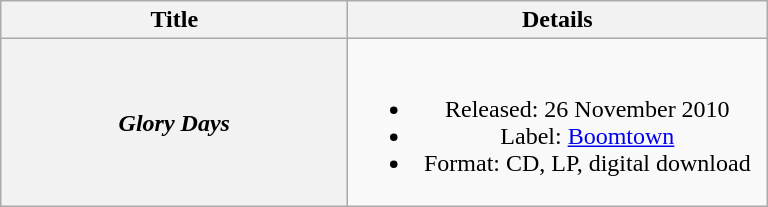<table class="wikitable plainrowheaders" style="text-align:center;">
<tr>
<th scope="col" style="width:14em;">Title</th>
<th scope="col" style="width:17em;">Details</th>
</tr>
<tr>
<th scope="row"><em>Glory Days</em></th>
<td><br><ul><li>Released: 26 November 2010</li><li>Label: <a href='#'>Boomtown</a></li><li>Format: CD, LP, digital download</li></ul></td>
</tr>
</table>
